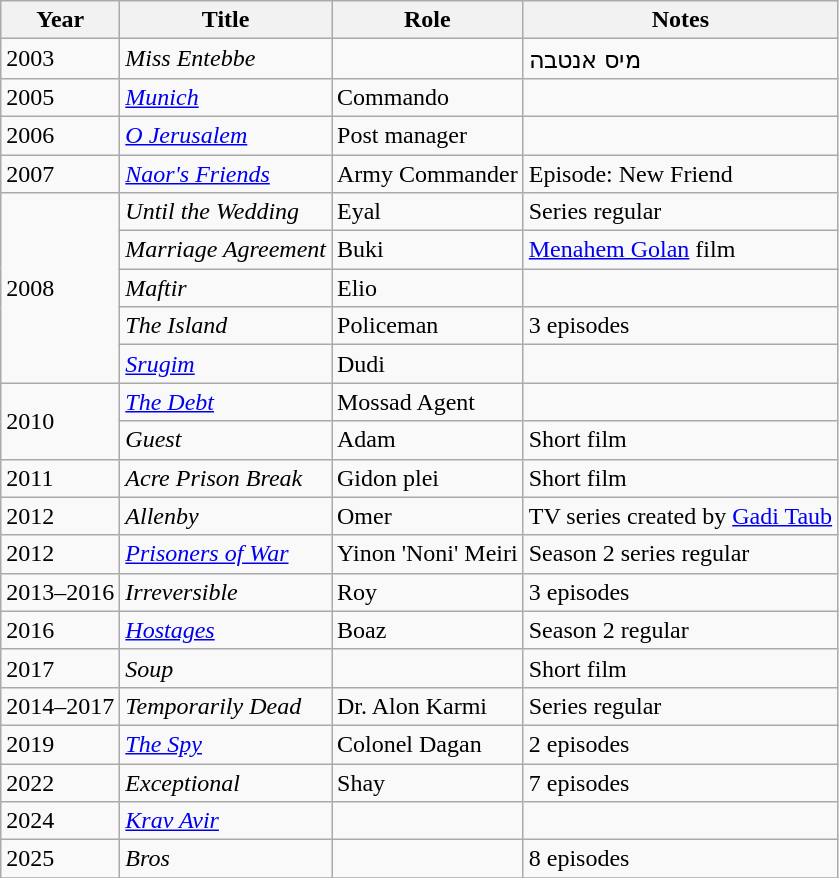<table class="wikitable sortable">
<tr>
<th>Year</th>
<th>Title</th>
<th>Role</th>
<th>Notes</th>
</tr>
<tr>
<td>2003</td>
<td><em>Miss Entebbe</em></td>
<td></td>
<td>מיס אנטבה</td>
</tr>
<tr>
<td>2005</td>
<td><em><a href='#'>Munich</a></em></td>
<td>Commando</td>
<td></td>
</tr>
<tr>
<td>2006</td>
<td><em><a href='#'>O Jerusalem</a></em></td>
<td>Post manager</td>
<td></td>
</tr>
<tr>
<td>2007</td>
<td><em><a href='#'>Naor's Friends</a></em></td>
<td>Army Commander</td>
<td>Episode: New Friend</td>
</tr>
<tr>
<td rowspan=5>2008</td>
<td><em>Until the Wedding</em></td>
<td>Eyal</td>
<td>Series regular</td>
</tr>
<tr>
<td><em>Marriage Agreement</em></td>
<td>Buki</td>
<td><a href='#'>Menahem Golan</a> film</td>
</tr>
<tr>
<td><em>Maftir</em></td>
<td>Elio</td>
<td></td>
</tr>
<tr>
<td><em>The Island</em></td>
<td>Policeman</td>
<td>3 episodes</td>
</tr>
<tr>
<td><em><a href='#'>Srugim</a></em></td>
<td>Dudi</td>
<td></td>
</tr>
<tr>
<td rowspan=2>2010</td>
<td><em><a href='#'>The Debt</a></em></td>
<td>Mossad Agent</td>
<td></td>
</tr>
<tr>
<td><em>Guest</em></td>
<td>Adam</td>
<td>Short film</td>
</tr>
<tr>
<td>2011</td>
<td><em>Acre Prison Break</em></td>
<td>Gidon plei</td>
<td>Short film</td>
</tr>
<tr>
<td>2012</td>
<td><em>Allenby</em></td>
<td>Omer</td>
<td>TV series created by <a href='#'>Gadi Taub</a></td>
</tr>
<tr>
<td>2012</td>
<td><em><a href='#'>Prisoners of War</a></em></td>
<td>Yinon 'Noni' Meiri</td>
<td>Season 2 series regular</td>
</tr>
<tr>
<td>2013–2016</td>
<td><em>Irreversible</em></td>
<td>Roy</td>
<td>3 episodes</td>
</tr>
<tr>
<td>2016</td>
<td><em><a href='#'>Hostages</a></em></td>
<td>Boaz</td>
<td>Season 2 regular</td>
</tr>
<tr>
<td>2017</td>
<td><em>Soup</em></td>
<td></td>
<td>Short film</td>
</tr>
<tr>
<td>2014–2017</td>
<td><em>Temporarily Dead</em></td>
<td>Dr. Alon Karmi</td>
<td>Series regular</td>
</tr>
<tr>
<td>2019</td>
<td><em><a href='#'>The Spy</a></em></td>
<td>Colonel Dagan</td>
<td>2 episodes</td>
</tr>
<tr>
<td>2022</td>
<td><em>Exceptional</em></td>
<td>Shay</td>
<td>7 episodes</td>
</tr>
<tr>
<td>2024</td>
<td><em><a href='#'>Krav Avir</a></em></td>
<td></td>
<td></td>
</tr>
<tr>
<td>2025</td>
<td><em>Bros</em></td>
<td></td>
<td>8 episodes</td>
</tr>
<tr>
</tr>
</table>
